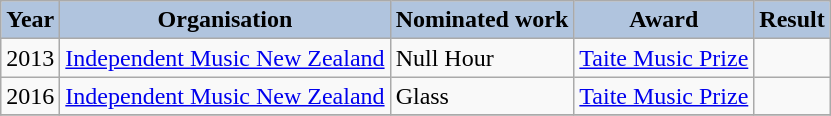<table class="wikitable">
<tr>
<th style="background:#B0C4DE;">Year</th>
<th style="background:#B0C4DE;">Organisation</th>
<th style="background:#B0C4DE;">Nominated work</th>
<th style="background:#B0C4DE;">Award</th>
<th style="background:#B0C4DE;">Result</th>
</tr>
<tr>
<td rowspan="1">2013</td>
<td><a href='#'>Independent Music New Zealand</a></td>
<td>Null Hour</td>
<td><a href='#'>Taite Music Prize</a></td>
<td></td>
</tr>
<tr>
<td rowspan="1">2016</td>
<td><a href='#'>Independent Music New Zealand</a></td>
<td>Glass</td>
<td><a href='#'>Taite Music Prize</a></td>
<td></td>
</tr>
<tr>
</tr>
</table>
